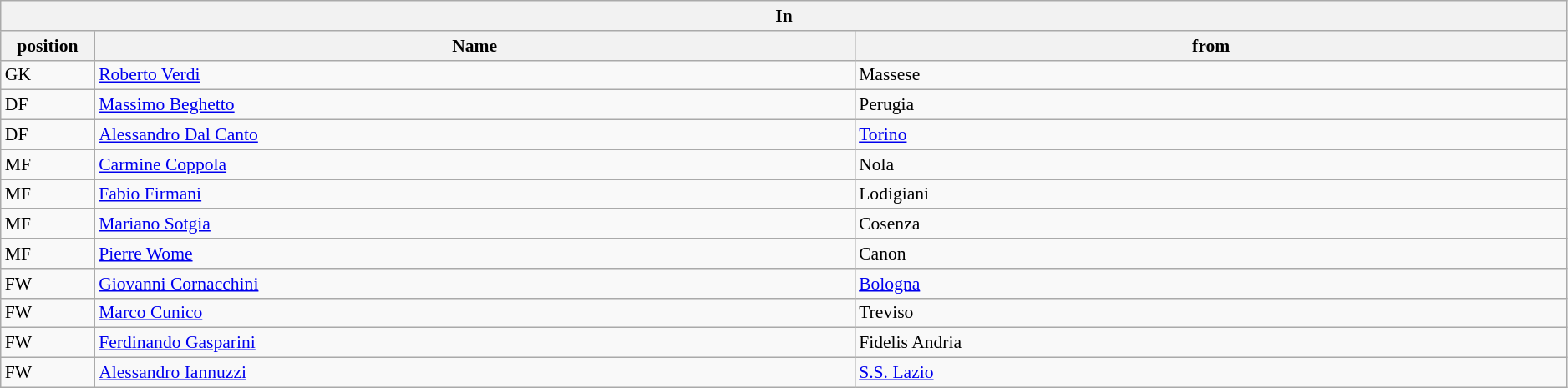<table class="wikitable" style="font-size:90%;width:99%;">
<tr>
<th colspan="4">In</th>
</tr>
<tr>
<th width=3%>position</th>
<th width=32%>Name</th>
<th width=30%>from</th>
</tr>
<tr>
<td>GK</td>
<td><a href='#'>Roberto Verdi</a></td>
<td>Massese</td>
</tr>
<tr>
<td>DF</td>
<td><a href='#'>Massimo Beghetto</a></td>
<td>Perugia</td>
</tr>
<tr>
<td>DF</td>
<td><a href='#'>Alessandro Dal Canto</a></td>
<td><a href='#'>Torino</a></td>
</tr>
<tr>
<td>MF</td>
<td><a href='#'>Carmine Coppola</a></td>
<td>Nola</td>
</tr>
<tr>
<td>MF</td>
<td><a href='#'>Fabio Firmani</a></td>
<td>Lodigiani</td>
</tr>
<tr>
<td>MF</td>
<td><a href='#'>Mariano Sotgia</a></td>
<td>Cosenza</td>
</tr>
<tr>
<td>MF</td>
<td><a href='#'>Pierre Wome</a></td>
<td>Canon</td>
</tr>
<tr>
<td>FW</td>
<td><a href='#'>Giovanni Cornacchini</a></td>
<td><a href='#'>Bologna</a></td>
</tr>
<tr>
<td>FW</td>
<td><a href='#'>Marco Cunico</a></td>
<td>Treviso</td>
</tr>
<tr>
<td>FW</td>
<td><a href='#'>Ferdinando Gasparini</a></td>
<td>Fidelis Andria</td>
</tr>
<tr>
<td>FW</td>
<td><a href='#'>Alessandro Iannuzzi</a></td>
<td><a href='#'>S.S. Lazio</a></td>
</tr>
</table>
